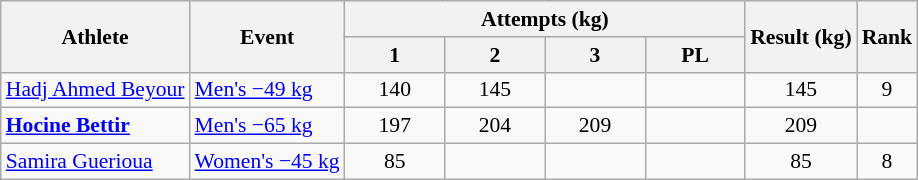<table class=wikitable style="font-size:90%">
<tr>
<th rowspan=2>Athlete</th>
<th rowspan=2>Event</th>
<th colspan=4>Attempts (kg)</th>
<th rowspan=2>Result (kg)</th>
<th rowspan=2>Rank</th>
</tr>
<tr>
<th width="60">1</th>
<th width="60">2</th>
<th width="60">3</th>
<th width="60">PL</th>
</tr>
<tr align=center>
<td align=left><a href='#'>Hadj Ahmed Beyour</a></td>
<td align=left><a href='#'>Men's −49 kg</a></td>
<td>140</td>
<td>145</td>
<td></td>
<td></td>
<td>145</td>
<td>9</td>
</tr>
<tr align=center>
<td align=left><strong><a href='#'>Hocine Bettir</a></strong></td>
<td align=left><a href='#'>Men's −65 kg</a></td>
<td>197</td>
<td>204</td>
<td>209</td>
<td></td>
<td>209</td>
<td></td>
</tr>
<tr align=center>
<td align=left><a href='#'>Samira Guerioua</a></td>
<td align=left><a href='#'>Women's −45 kg</a></td>
<td>85</td>
<td></td>
<td></td>
<td></td>
<td>85</td>
<td>8</td>
</tr>
</table>
